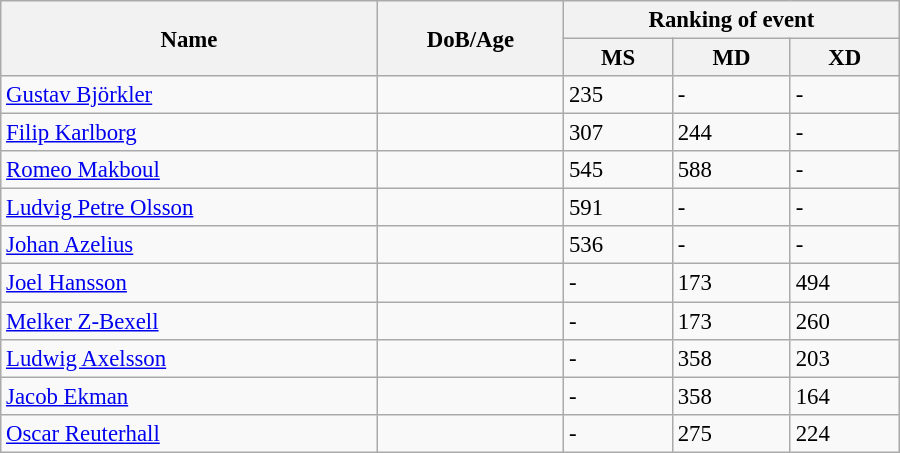<table class="wikitable" style="width:600px; font-size:95%;">
<tr>
<th rowspan="2" align="left">Name</th>
<th rowspan="2" align="left">DoB/Age</th>
<th colspan="3" align="center">Ranking of event</th>
</tr>
<tr>
<th align="center">MS</th>
<th>MD</th>
<th align="center">XD</th>
</tr>
<tr>
<td><a href='#'>Gustav Björkler</a></td>
<td></td>
<td>235</td>
<td>-</td>
<td>-</td>
</tr>
<tr>
<td><a href='#'>Filip Karlborg</a></td>
<td></td>
<td>307</td>
<td>244</td>
<td>-</td>
</tr>
<tr>
<td><a href='#'>Romeo Makboul</a></td>
<td></td>
<td>545</td>
<td>588</td>
<td>-</td>
</tr>
<tr>
<td><a href='#'>Ludvig Petre Olsson</a></td>
<td></td>
<td>591</td>
<td>-</td>
<td>-</td>
</tr>
<tr>
<td><a href='#'>Johan Azelius</a></td>
<td></td>
<td>536</td>
<td>-</td>
<td>-</td>
</tr>
<tr>
<td><a href='#'>Joel Hansson</a></td>
<td></td>
<td>-</td>
<td>173</td>
<td>494</td>
</tr>
<tr>
<td><a href='#'>Melker Z-Bexell</a></td>
<td></td>
<td>-</td>
<td>173</td>
<td>260</td>
</tr>
<tr>
<td><a href='#'>Ludwig Axelsson</a></td>
<td></td>
<td>-</td>
<td>358</td>
<td>203</td>
</tr>
<tr>
<td><a href='#'>Jacob Ekman</a></td>
<td></td>
<td>-</td>
<td>358</td>
<td>164</td>
</tr>
<tr>
<td><a href='#'>Oscar Reuterhall</a></td>
<td></td>
<td>-</td>
<td>275</td>
<td>224</td>
</tr>
</table>
